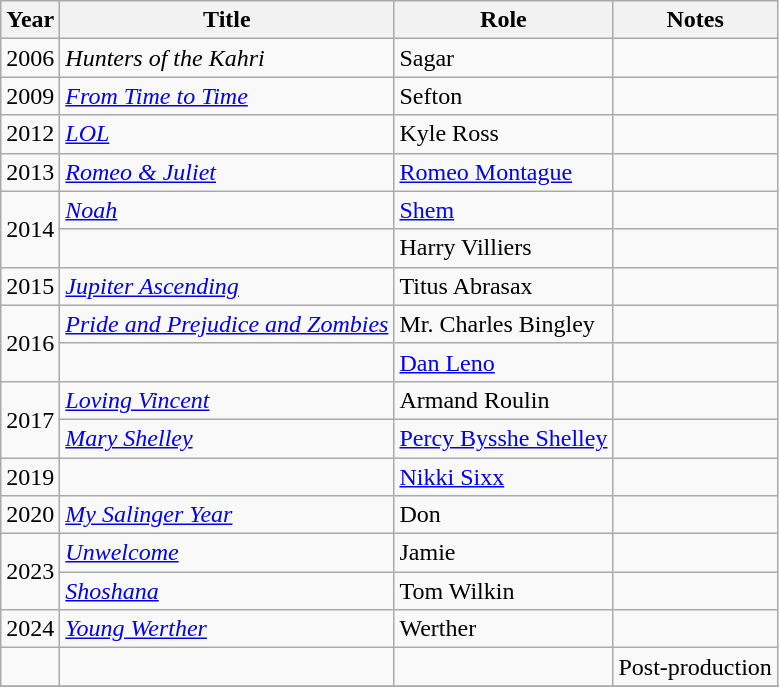<table class="wikitable sortable">
<tr>
<th>Year</th>
<th>Title</th>
<th>Role</th>
<th class="unsortable">Notes</th>
</tr>
<tr>
<td>2006</td>
<td><em>Hunters of the Kahri</em></td>
<td>Sagar</td>
<td></td>
</tr>
<tr>
<td>2009</td>
<td><em><a href='#'>From Time to Time</a></em></td>
<td>Sefton</td>
<td></td>
</tr>
<tr>
<td>2012</td>
<td><em><a href='#'>LOL</a></em></td>
<td>Kyle Ross</td>
<td></td>
</tr>
<tr>
<td>2013</td>
<td><em><a href='#'>Romeo & Juliet</a></em></td>
<td><a href='#'>Romeo Montague</a></td>
<td></td>
</tr>
<tr>
<td rowspan="2">2014</td>
<td><em><a href='#'>Noah</a></em></td>
<td><a href='#'>Shem</a></td>
<td></td>
</tr>
<tr>
<td><em></em></td>
<td>Harry Villiers</td>
<td></td>
</tr>
<tr>
<td>2015</td>
<td><em><a href='#'>Jupiter Ascending</a></em></td>
<td>Titus Abrasax</td>
<td></td>
</tr>
<tr>
<td rowspan="2">2016</td>
<td><em><a href='#'>Pride and Prejudice and Zombies</a></em></td>
<td>Mr. Charles Bingley</td>
<td></td>
</tr>
<tr>
<td><em></em></td>
<td><a href='#'>Dan Leno</a></td>
<td></td>
</tr>
<tr>
<td rowspan="2">2017</td>
<td><em><a href='#'>Loving Vincent</a></em></td>
<td>Armand Roulin</td>
<td></td>
</tr>
<tr>
<td><em><a href='#'>Mary Shelley</a></em></td>
<td><a href='#'>Percy Bysshe Shelley</a></td>
<td></td>
</tr>
<tr>
<td>2019</td>
<td><em></em></td>
<td><a href='#'>Nikki Sixx</a></td>
<td></td>
</tr>
<tr>
<td>2020</td>
<td><em><a href='#'>My Salinger Year</a></em></td>
<td>Don</td>
<td></td>
</tr>
<tr>
<td rowspan="2">2023</td>
<td><em><a href='#'>Unwelcome</a></em></td>
<td>Jamie</td>
<td></td>
</tr>
<tr>
<td><em><a href='#'>Shoshana</a></em></td>
<td>Tom Wilkin</td>
<td></td>
</tr>
<tr>
<td>2024</td>
<td><em><a href='#'>Young Werther</a></em></td>
<td>Werther</td>
<td></td>
</tr>
<tr>
<td></td>
<td><em></em></td>
<td></td>
<td>Post-production</td>
</tr>
<tr>
</tr>
</table>
